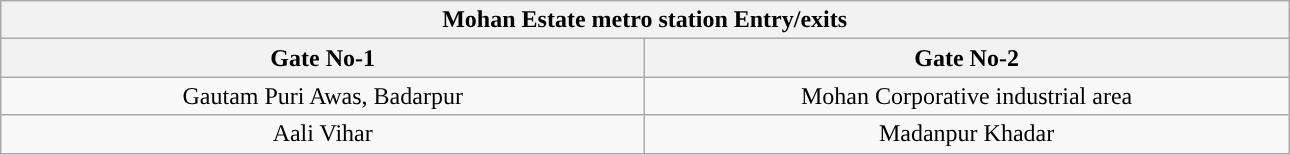<table class="wikitable" style="text-align: center;" width="68%">
<tr>
<th align="center" colspan="3" style="background:#"><span>Mohan Estate metro station Entry/exits</span></th>
</tr>
<tr>
<th style="width:15%;">Gate No-1</th>
<th style="width:15%;">Gate No-2</th>
</tr>
<tr>
<td>Gautam Puri Awas, Badarpur</td>
<td>Mohan Corporative industrial area</td>
</tr>
<tr>
<td>Aali Vihar</td>
<td>Madanpur Khadar</td>
</tr>
</table>
